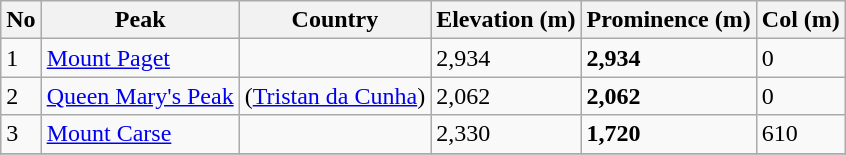<table class="wikitable sortable sticky-header">
<tr>
<th>No</th>
<th>Peak</th>
<th>Country</th>
<th>Elevation (m)</th>
<th>Prominence (m)</th>
<th>Col (m)</th>
</tr>
<tr>
<td>1</td>
<td><a href='#'>Mount Paget</a></td>
<td></td>
<td>2,934</td>
<td><strong>2,934</strong></td>
<td>0</td>
</tr>
<tr>
<td>2</td>
<td><a href='#'>Queen Mary's Peak</a></td>
<td> (<a href='#'>Tristan da Cunha</a>)</td>
<td>2,062</td>
<td><strong>2,062</strong></td>
<td>0</td>
</tr>
<tr>
<td>3</td>
<td><a href='#'>Mount Carse</a></td>
<td></td>
<td>2,330</td>
<td><strong>1,720</strong></td>
<td>610</td>
</tr>
<tr>
</tr>
</table>
